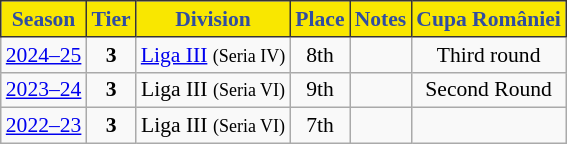<table class="wikitable" style="text-align:center; font-size:90%">
<tr>
<th style="background:#f9e700;color:#304da1;border:1px solid #373435;">Season</th>
<th style="background:#f9e700;color:#304da1;border:1px solid #373435;">Tier</th>
<th style="background:#f9e700;color:#304da1;border:1px solid #373435;">Division</th>
<th style="background:#f9e700;color:#304da1;border:1px solid #373435;">Place</th>
<th style="background:#f9e700;color:#304da1;border:1px solid #373435;">Notes</th>
<th style="background:#f9e700;color:#304da1;border:1px solid #373435;">Cupa României</th>
</tr>
<tr>
<td><a href='#'>2024–25</a></td>
<td><strong>3</strong></td>
<td><a href='#'>Liga III</a> <small>(Seria IV)</small></td>
<td>8th</td>
<td></td>
<td>Third round</td>
</tr>
<tr>
<td><a href='#'>2023–24</a></td>
<td><strong>3</strong></td>
<td>Liga III <small>(Seria VI)</small></td>
<td>9th</td>
<td></td>
<td>Second Round</td>
</tr>
<tr>
<td><a href='#'>2022–23</a></td>
<td><strong>3</strong></td>
<td>Liga III <small>(Seria VI)</small></td>
<td>7th</td>
<td></td>
<td></td>
</tr>
</table>
